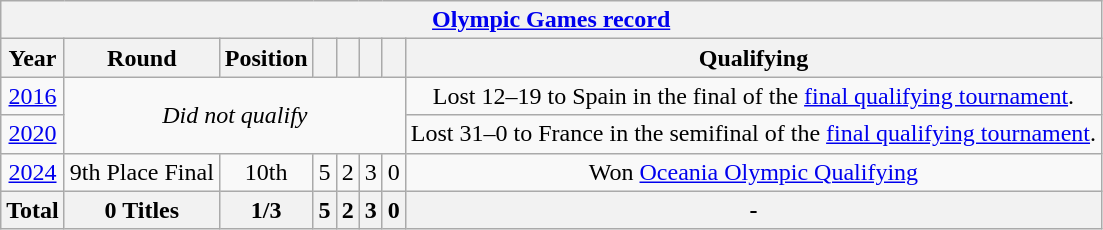<table class="wikitable" style="text-align: center;">
<tr>
<th colspan=8><a href='#'>Olympic Games record</a></th>
</tr>
<tr>
<th>Year</th>
<th>Round</th>
<th>Position</th>
<th></th>
<th></th>
<th></th>
<th></th>
<th>Qualifying</th>
</tr>
<tr>
<td> <a href='#'>2016</a></td>
<td colspan="6" rowspan="2"><em>Did not qualify</em></td>
<td>Lost 12–19 to Spain in the final of the <a href='#'>final qualifying tournament</a>.</td>
</tr>
<tr>
<td> <a href='#'>2020</a></td>
<td>Lost 31–0 to France in the semifinal of the <a href='#'>final qualifying tournament</a>.</td>
</tr>
<tr>
<td> <a href='#'>2024</a></td>
<td>9th Place Final</td>
<td>10th</td>
<td>5</td>
<td>2</td>
<td>3</td>
<td>0</td>
<td>Won <a href='#'>Oceania Olympic Qualifying</a></td>
</tr>
<tr>
<th colspan="1">Total</th>
<th>0 Titles</th>
<th>1/3</th>
<th>5</th>
<th>2</th>
<th>3</th>
<th>0</th>
<th>-</th>
</tr>
</table>
